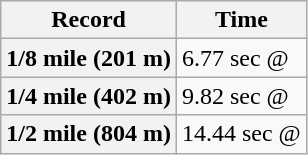<table border="1" class="wikitable">
<tr>
<th>Record</th>
<th>Time</th>
</tr>
<tr>
<th>1/8 mile (201 m)</th>
<td>6.77 sec @ </td>
</tr>
<tr>
<th>1/4 mile (402 m)</th>
<td>9.82 sec @ </td>
</tr>
<tr>
<th>1/2 mile (804 m)</th>
<td>14.44 sec @ </td>
</tr>
</table>
